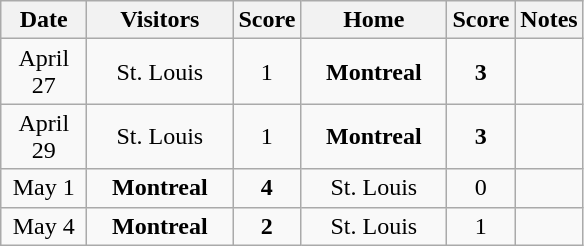<table class="wikitable">
<tr>
<th width="50">Date</th>
<th width="90">Visitors</th>
<th width="25">Score</th>
<th width="90">Home</th>
<th width="25">Score</th>
<th>Notes</th>
</tr>
<tr align="center">
<td>April 27</td>
<td>St. Louis</td>
<td>1</td>
<td><strong>Montreal</strong></td>
<td><strong>3</strong></td>
<td></td>
</tr>
<tr align="center">
<td>April 29</td>
<td>St. Louis</td>
<td>1</td>
<td><strong>Montreal</strong></td>
<td><strong>3</strong></td>
<td></td>
</tr>
<tr align="center">
<td>May 1</td>
<td><strong>Montreal</strong></td>
<td><strong>4</strong></td>
<td>St. Louis</td>
<td>0</td>
<td></td>
</tr>
<tr align="center">
<td>May 4</td>
<td><strong>Montreal</strong></td>
<td><strong>2</strong></td>
<td>St. Louis</td>
<td>1</td>
<td></td>
</tr>
</table>
